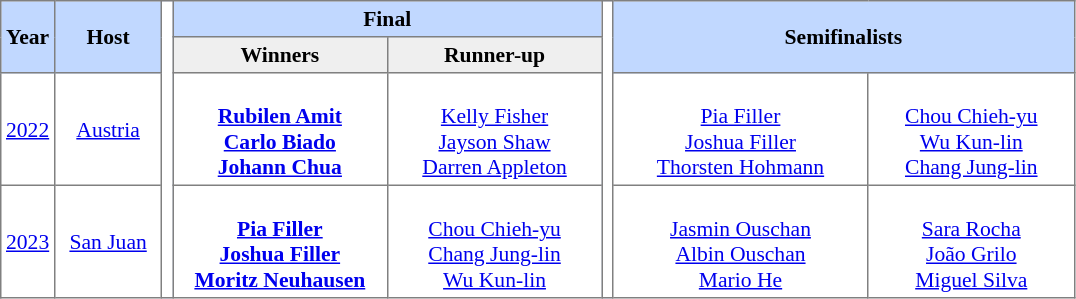<table border="1" style="border-collapse:collapse; text-align:center; font-size:90%" cellpadding="3" cellspacing="0">
<tr bgcolor="#C1D8FF">
<th rowspan="2" width="5%">Year</th>
<th rowspan="2" width="10%">Host</th>
<td rowspan="27" width="1%" bgcolor="ffffff"></td>
<th colspan="2">Final</th>
<td rowspan="27" width="1%" bgcolor="ffffff"></td>
<th rowspan="2" colspan="2">Semifinalists</th>
</tr>
<tr bgcolor="EFEFEF">
<th width="20%">Winners</th>
<th width="20%">Runner-up</th>
</tr>
<tr>
<td><a href='#'>2022</a></td>
<td> <a href='#'>Austria</a></td>
<td><strong><br><a href='#'>Rubilen Amit</a><br><a href='#'>Carlo Biado</a><br><a href='#'>Johann Chua</a></strong></td>
<td><br><a href='#'>Kelly Fisher</a><br><a href='#'>Jayson Shaw</a><br><a href='#'>Darren Appleton</a></td>
<td><br><a href='#'>Pia Filler</a><br><a href='#'>Joshua Filler</a><br><a href='#'>Thorsten Hohmann</a></td>
<td><br><a href='#'>Chou Chieh-yu</a><br><a href='#'>Wu Kun-lin</a><br><a href='#'>Chang Jung-lin</a></td>
</tr>
<tr>
<td><a href='#'>2023</a></td>
<td> <a href='#'>San Juan</a></td>
<td><strong><br><a href='#'>Pia Filler</a><br><a href='#'>Joshua Filler</a><br><a href='#'>Moritz Neuhausen</a></strong></td>
<td><br><a href='#'>Chou Chieh-yu</a><br><a href='#'>Chang Jung-lin</a><br><a href='#'>Wu Kun-lin</a></td>
<td><br><a href='#'>Jasmin Ouschan</a><br><a href='#'>Albin Ouschan</a><br><a href='#'>Mario He</a></td>
<td><br><a href='#'>Sara Rocha</a><br><a href='#'>João Grilo</a><br><a href='#'>Miguel Silva</a></td>
</tr>
</table>
